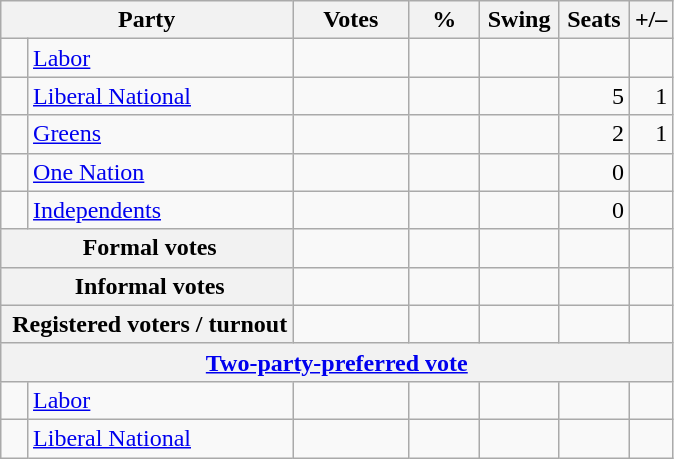<table class="wikitable" style="text-align:right;  margin-bottom:0">
<tr>
<th style="width:10px" colspan=3>Party</th>
<th style="width:70px;">Votes</th>
<th style="width:40px;">%</th>
<th style="width:45px;">Swing</th>
<th style="width:40px;">Seats</th>
<th>+/–</th>
</tr>
<tr>
<td> </td>
<td style="text-align:left;" colspan="2"><a href='#'>Labor</a></td>
<td></td>
<td></td>
<td></td>
<td></td>
<td></td>
</tr>
<tr>
<td> </td>
<td style="text-align:left;" colspan="2"><a href='#'>Liberal National</a></td>
<td></td>
<td></td>
<td></td>
<td>5</td>
<td> 1</td>
</tr>
<tr>
<td> </td>
<td style="text-align:left;" colspan="2"><a href='#'>Greens</a></td>
<td></td>
<td></td>
<td></td>
<td>2</td>
<td> 1</td>
</tr>
<tr>
<td> </td>
<td style="text-align:left;" colspan="2"><a href='#'>One Nation</a></td>
<td></td>
<td></td>
<td></td>
<td>0</td>
<td></td>
</tr>
<tr>
<td> </td>
<td colspan="2" style="text-align:left;"><a href='#'>Independents</a></td>
<td></td>
<td></td>
<td></td>
<td>0</td>
<td></td>
</tr>
<tr>
<th colspan="3" rowspan="1"> Formal votes</th>
<td></td>
<td></td>
<td></td>
<td></td>
<td></td>
</tr>
<tr>
<th colspan="3" rowspan="1"> Informal votes</th>
<td></td>
<td></td>
<td></td>
<td></td>
<td></td>
</tr>
<tr>
<th colspan="3" rowspan="1"> Registered voters / turnout</th>
<td></td>
<td></td>
<td></td>
<td></td>
<td></td>
</tr>
<tr>
<th colspan="8"><a href='#'>Two-party-preferred vote</a></th>
</tr>
<tr>
<td></td>
<td style="text-align:left;" colspan="2"><a href='#'>Labor</a></td>
<td></td>
<td></td>
<td></td>
<td></td>
<td></td>
</tr>
<tr>
<td></td>
<td style="text-align:left;" colspan="2"><a href='#'>Liberal National</a></td>
<td></td>
<td></td>
<td></td>
<td></td>
<td></td>
</tr>
</table>
